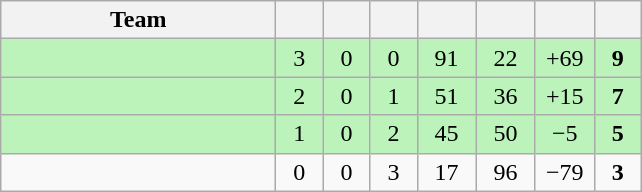<table class="wikitable" style="text-align:center;">
<tr>
<th style="width:11em;">Team</th>
<th style="width:1.5em;"></th>
<th style="width:1.5em;"></th>
<th style="width:1.5em;"></th>
<th style="width:2.0em;"></th>
<th style="width:2.0em;"></th>
<th style="width:2.0em;"></th>
<th style="width:1.5em;"></th>
</tr>
<tr bgcolor=#BBF3BB>
<td align="left"></td>
<td>3</td>
<td>0</td>
<td>0</td>
<td>91</td>
<td>22</td>
<td>+69</td>
<td><strong>9</strong></td>
</tr>
<tr bgcolor=#BBF3BB>
<td align="left"></td>
<td>2</td>
<td>0</td>
<td>1</td>
<td>51</td>
<td>36</td>
<td>+15</td>
<td><strong>7</strong></td>
</tr>
<tr bgcolor=#BBF3BB>
<td align="left"></td>
<td>1</td>
<td>0</td>
<td>2</td>
<td>45</td>
<td>50</td>
<td>−5</td>
<td><strong>5</strong></td>
</tr>
<tr>
<td align="left"></td>
<td>0</td>
<td>0</td>
<td>3</td>
<td>17</td>
<td>96</td>
<td>−79</td>
<td><strong>3</strong></td>
</tr>
</table>
